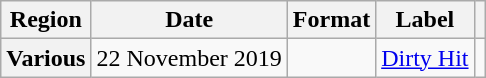<table class="wikitable plainrowheads">
<tr>
<th scope="col">Region</th>
<th scope="col">Date</th>
<th scope="col">Format</th>
<th scope="col">Label</th>
<th scope="col"></th>
</tr>
<tr>
<th scope="row">Various</th>
<td>22 November 2019</td>
<td></td>
<td><a href='#'>Dirty Hit</a></td>
<td></td>
</tr>
</table>
